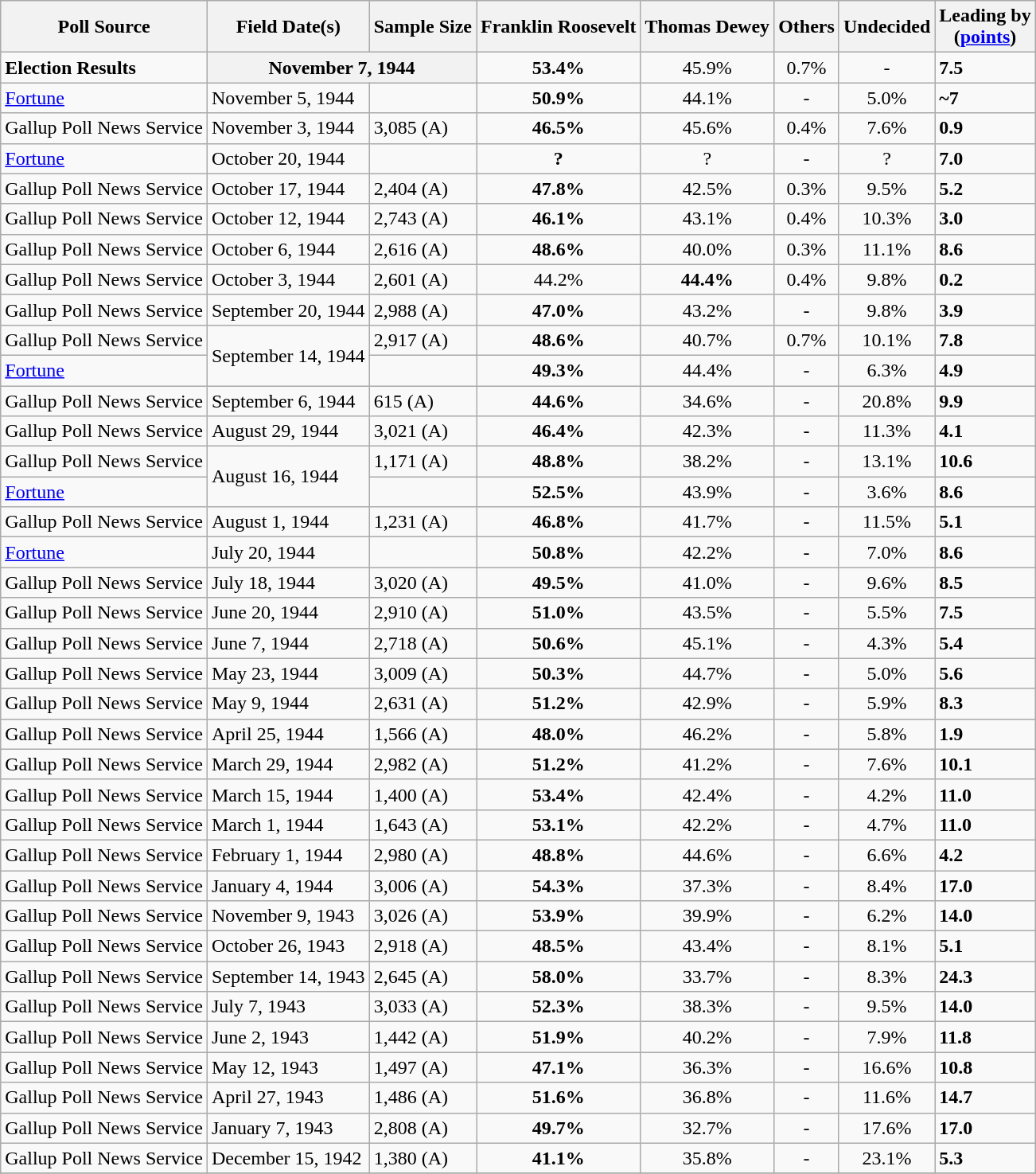<table class="wikitable sortable collapsible collapsed">
<tr>
<th>Poll Source</th>
<th>Field Date(s)</th>
<th>Sample Size</th>
<th>Franklin Roosevelt<br><small></small></th>
<th>Thomas Dewey<br><small></small></th>
<th>Others</th>
<th>Undecided</th>
<th>Leading by<br>(<a href='#'>points</a>)</th>
</tr>
<tr>
<td><strong>Election Results</strong></td>
<th colspan=2>November 7, 1944</th>
<td align="center" ><strong>53.4%</strong></td>
<td align="center">45.9%</td>
<td align="center">0.7%</td>
<td align="center">-</td>
<td><strong>7.5</strong></td>
</tr>
<tr>
<td><a href='#'>Fortune</a></td>
<td>November 5, 1944</td>
<td></td>
<td align="center" ><strong>50.9%</strong></td>
<td align="center">44.1%</td>
<td align="center">-</td>
<td align="center">5.0%</td>
<td><strong>~7</strong></td>
</tr>
<tr>
<td>Gallup Poll News Service</td>
<td>November 3, 1944</td>
<td>3,085 (A)</td>
<td align="center" ><strong>46.5%</strong></td>
<td align="center">45.6%</td>
<td align="center">0.4%</td>
<td align="center">7.6%</td>
<td><strong>0.9</strong></td>
</tr>
<tr>
<td><a href='#'>Fortune</a></td>
<td>October 20, 1944</td>
<td></td>
<td align="center" ><strong>?</strong></td>
<td align="center">?</td>
<td align="center">-</td>
<td align="center">?</td>
<td><strong>7.0</strong></td>
</tr>
<tr>
<td>Gallup Poll News Service</td>
<td>October 17, 1944</td>
<td>2,404 (A)</td>
<td align="center" ><strong>47.8%</strong></td>
<td align="center">42.5%</td>
<td align="center">0.3%</td>
<td align="center">9.5%</td>
<td><strong>5.2</strong></td>
</tr>
<tr>
<td>Gallup Poll News Service</td>
<td>October 12, 1944</td>
<td>2,743 (A)</td>
<td align="center" ><strong>46.1%</strong></td>
<td align="center">43.1%</td>
<td align="center">0.4%</td>
<td align="center">10.3%</td>
<td><strong>3.0</strong></td>
</tr>
<tr>
<td>Gallup Poll News Service</td>
<td>October 6, 1944</td>
<td>2,616 (A)</td>
<td align="center" ><strong>48.6%</strong></td>
<td align="center">40.0%</td>
<td align="center">0.3%</td>
<td align="center">11.1%</td>
<td><strong>8.6</strong></td>
</tr>
<tr>
<td>Gallup Poll News Service</td>
<td>October 3, 1944</td>
<td>2,601 (A)</td>
<td align="center">44.2%</td>
<td align="center" ><strong>44.4%</strong></td>
<td align="center">0.4%</td>
<td align="center">9.8%</td>
<td><strong>0.2</strong></td>
</tr>
<tr>
<td>Gallup Poll News Service</td>
<td>September 20, 1944</td>
<td>2,988 (A)</td>
<td align="center" ><strong>47.0%</strong></td>
<td align="center">43.2%</td>
<td align="center">-</td>
<td align="center">9.8%</td>
<td><strong>3.9</strong></td>
</tr>
<tr>
<td>Gallup Poll News Service</td>
<td rowspan=2>September 14, 1944</td>
<td>2,917 (A)</td>
<td align="center" ><strong>48.6%</strong></td>
<td align="center">40.7%</td>
<td align="center">0.7%</td>
<td align="center">10.1%</td>
<td><strong>7.8</strong></td>
</tr>
<tr>
<td><a href='#'>Fortune</a></td>
<td></td>
<td align="center" ><strong>49.3%</strong></td>
<td align="center">44.4%</td>
<td align="center">-</td>
<td align="center">6.3%</td>
<td><strong>4.9</strong></td>
</tr>
<tr>
<td>Gallup Poll News Service</td>
<td>September 6, 1944</td>
<td>615 (A)</td>
<td align="center" ><strong>44.6%</strong></td>
<td align="center">34.6%</td>
<td align="center">-</td>
<td align="center">20.8%</td>
<td><strong>9.9</strong></td>
</tr>
<tr>
<td>Gallup Poll News Service</td>
<td>August 29, 1944</td>
<td>3,021 (A)</td>
<td align="center" ><strong>46.4%</strong></td>
<td align="center">42.3%</td>
<td align="center">-</td>
<td align="center">11.3%</td>
<td><strong>4.1</strong></td>
</tr>
<tr>
<td>Gallup Poll News Service</td>
<td rowspan=2>August 16, 1944</td>
<td>1,171 (A)</td>
<td align="center" ><strong>48.8%</strong></td>
<td align="center">38.2%</td>
<td align="center">-</td>
<td align="center">13.1%</td>
<td><strong>10.6</strong></td>
</tr>
<tr>
<td><a href='#'>Fortune</a></td>
<td></td>
<td align="center" ><strong>52.5%</strong></td>
<td align="center">43.9%</td>
<td align="center">-</td>
<td align="center">3.6%</td>
<td><strong>8.6</strong></td>
</tr>
<tr>
<td>Gallup Poll News Service</td>
<td>August 1, 1944</td>
<td>1,231 (A)</td>
<td align="center" ><strong>46.8%</strong></td>
<td align="center">41.7%</td>
<td align="center">-</td>
<td align="center">11.5%</td>
<td><strong>5.1</strong></td>
</tr>
<tr>
<td><a href='#'>Fortune</a></td>
<td>July 20, 1944</td>
<td></td>
<td align="center" ><strong>50.8%</strong></td>
<td align="center">42.2%</td>
<td align="center">-</td>
<td align="center">7.0%</td>
<td><strong>8.6</strong></td>
</tr>
<tr>
<td>Gallup Poll News Service</td>
<td>July 18, 1944</td>
<td>3,020 (A)</td>
<td align="center" ><strong>49.5%</strong></td>
<td align="center">41.0%</td>
<td align="center">-</td>
<td align="center">9.6%</td>
<td><strong>8.5</strong></td>
</tr>
<tr>
<td>Gallup Poll News Service</td>
<td>June 20, 1944</td>
<td>2,910 (A)</td>
<td align="center" ><strong>51.0%</strong></td>
<td align="center">43.5%</td>
<td align="center">-</td>
<td align="center">5.5%</td>
<td><strong>7.5</strong></td>
</tr>
<tr>
<td>Gallup Poll News Service</td>
<td>June 7, 1944</td>
<td>2,718 (A)</td>
<td align="center" ><strong>50.6%</strong></td>
<td align="center">45.1%</td>
<td align="center">-</td>
<td align="center">4.3%</td>
<td><strong>5.4</strong></td>
</tr>
<tr>
<td>Gallup Poll News Service</td>
<td>May 23, 1944</td>
<td>3,009 (A)</td>
<td align="center" ><strong>50.3%</strong></td>
<td align="center">44.7%</td>
<td align="center">-</td>
<td align="center">5.0%</td>
<td><strong>5.6</strong></td>
</tr>
<tr>
<td>Gallup Poll News Service</td>
<td>May 9, 1944</td>
<td>2,631 (A)</td>
<td align="center" ><strong>51.2%</strong></td>
<td align="center">42.9%</td>
<td align="center">-</td>
<td align="center">5.9%</td>
<td><strong>8.3</strong></td>
</tr>
<tr>
<td>Gallup Poll News Service</td>
<td>April 25, 1944</td>
<td>1,566 (A)</td>
<td align="center" ><strong>48.0%</strong></td>
<td align="center">46.2%</td>
<td align="center">-</td>
<td align="center">5.8%</td>
<td><strong>1.9</strong></td>
</tr>
<tr>
<td>Gallup Poll News Service</td>
<td>March 29, 1944</td>
<td>2,982 (A)</td>
<td align="center" ><strong>51.2%</strong></td>
<td align="center">41.2%</td>
<td align="center">-</td>
<td align="center">7.6%</td>
<td><strong>10.1</strong></td>
</tr>
<tr>
<td>Gallup Poll News Service</td>
<td>March 15, 1944</td>
<td>1,400 (A)</td>
<td align="center" ><strong>53.4%</strong></td>
<td align="center">42.4%</td>
<td align="center">-</td>
<td align="center">4.2%</td>
<td><strong>11.0</strong></td>
</tr>
<tr>
<td>Gallup Poll News Service</td>
<td>March 1, 1944</td>
<td>1,643 (A)</td>
<td align="center" ><strong>53.1%</strong></td>
<td align="center">42.2%</td>
<td align="center">-</td>
<td align="center">4.7%</td>
<td><strong>11.0</strong></td>
</tr>
<tr>
<td>Gallup Poll News Service</td>
<td>February 1, 1944</td>
<td>2,980 (A)</td>
<td align="center" ><strong>48.8%</strong></td>
<td align="center">44.6%</td>
<td align="center">-</td>
<td align="center">6.6%</td>
<td><strong>4.2</strong></td>
</tr>
<tr>
<td>Gallup Poll News Service</td>
<td>January 4, 1944</td>
<td>3,006 (A)</td>
<td align="center" ><strong>54.3%</strong></td>
<td align="center">37.3%</td>
<td align="center">-</td>
<td align="center">8.4%</td>
<td><strong>17.0</strong></td>
</tr>
<tr>
<td>Gallup Poll News Service</td>
<td>November 9, 1943</td>
<td>3,026 (A)</td>
<td align="center" ><strong>53.9%</strong></td>
<td align="center">39.9%</td>
<td align="center">-</td>
<td align="center">6.2%</td>
<td><strong>14.0</strong></td>
</tr>
<tr>
<td>Gallup Poll News Service</td>
<td>October 26, 1943</td>
<td>2,918 (A)</td>
<td align="center" ><strong>48.5%</strong></td>
<td align="center">43.4%</td>
<td align="center">-</td>
<td align="center">8.1%</td>
<td><strong>5.1</strong></td>
</tr>
<tr>
<td>Gallup Poll News Service</td>
<td>September 14, 1943</td>
<td>2,645 (A)</td>
<td align="center" ><strong>58.0%</strong></td>
<td align="center">33.7%</td>
<td align="center">-</td>
<td align="center">8.3%</td>
<td><strong>24.3</strong></td>
</tr>
<tr>
<td>Gallup Poll News Service</td>
<td>July 7, 1943</td>
<td>3,033 (A)</td>
<td align="center" ><strong>52.3%</strong></td>
<td align="center">38.3%</td>
<td align="center">-</td>
<td align="center">9.5%</td>
<td><strong>14.0</strong></td>
</tr>
<tr>
<td>Gallup Poll News Service</td>
<td>June 2, 1943</td>
<td>1,442 (A)</td>
<td align="center" ><strong>51.9%</strong></td>
<td align="center">40.2%</td>
<td align="center">-</td>
<td align="center">7.9%</td>
<td><strong>11.8</strong></td>
</tr>
<tr>
<td>Gallup Poll News Service</td>
<td>May 12, 1943</td>
<td>1,497 (A)</td>
<td align="center" ><strong>47.1%</strong></td>
<td align="center">36.3%</td>
<td align="center">-</td>
<td align="center">16.6%</td>
<td><strong>10.8</strong></td>
</tr>
<tr>
<td>Gallup Poll News Service</td>
<td>April 27, 1943</td>
<td>1,486 (A)</td>
<td align="center" ><strong>51.6%</strong></td>
<td align="center">36.8%</td>
<td align="center">-</td>
<td align="center">11.6%</td>
<td><strong>14.7</strong></td>
</tr>
<tr>
<td>Gallup Poll News Service</td>
<td>January 7, 1943</td>
<td>2,808 (A)</td>
<td align="center" ><strong>49.7%</strong></td>
<td align="center">32.7%</td>
<td align="center">-</td>
<td align="center">17.6%</td>
<td><strong>17.0</strong></td>
</tr>
<tr>
<td>Gallup Poll News Service</td>
<td>December 15, 1942</td>
<td>1,380 (A)</td>
<td align="center" ><strong>41.1%</strong></td>
<td align="center">35.8%</td>
<td align="center">-</td>
<td align="center">23.1%</td>
<td><strong>5.3</strong></td>
</tr>
<tr>
</tr>
</table>
